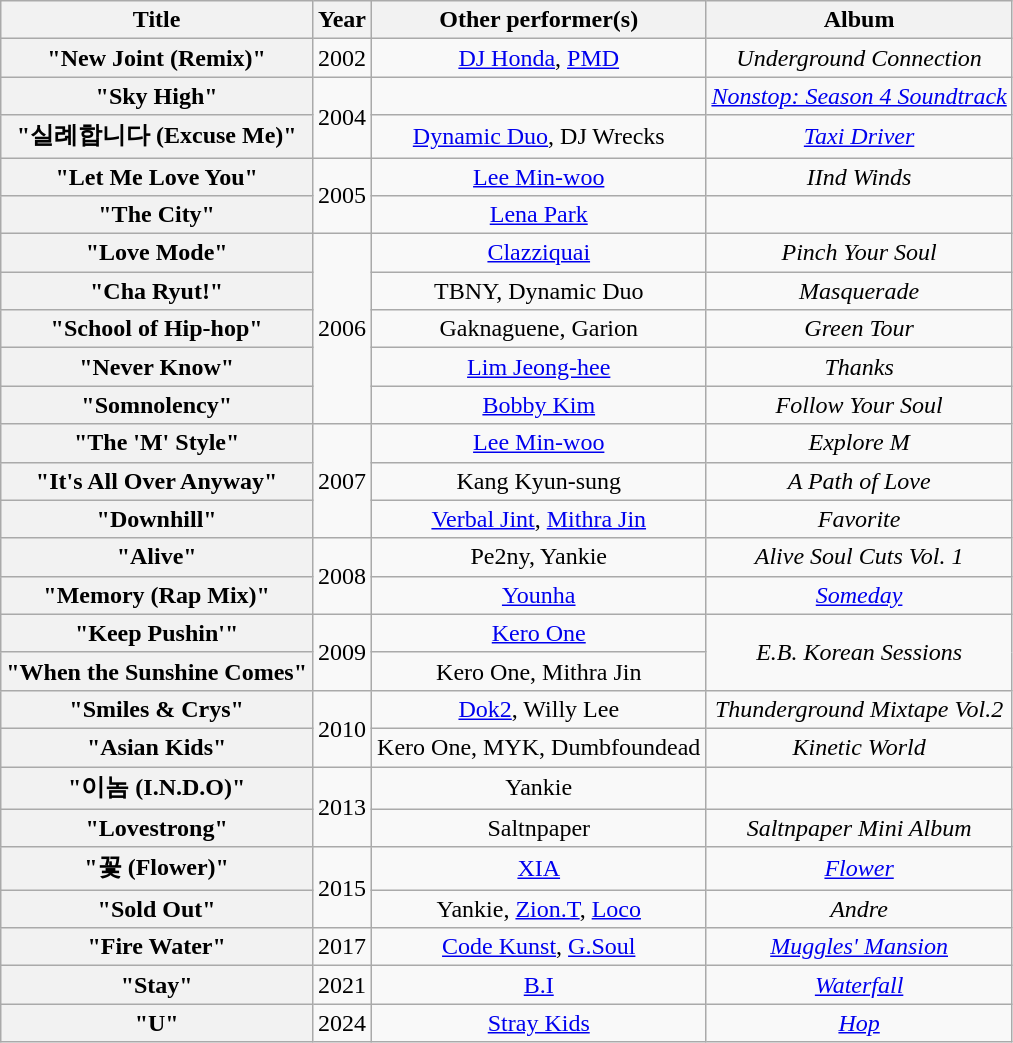<table class="wikitable plainrowheaders" style="text-align:center;">
<tr>
<th>Title</th>
<th>Year</th>
<th>Other performer(s)</th>
<th>Album</th>
</tr>
<tr>
<th scope="row">"New Joint (Remix)"</th>
<td>2002</td>
<td><a href='#'>DJ Honda</a>, <a href='#'>PMD</a></td>
<td><em>Underground Connection</em></td>
</tr>
<tr>
<th scope="row">"Sky High"</th>
<td rowspan="2">2004</td>
<td></td>
<td><em><a href='#'>Nonstop: Season 4 Soundtrack</a></em></td>
</tr>
<tr>
<th scope="row">"실례합니다 (Excuse Me)"</th>
<td><a href='#'>Dynamic Duo</a>, DJ Wrecks</td>
<td><em><a href='#'>Taxi Driver</a></em></td>
</tr>
<tr>
<th scope="row">"Let Me Love You"</th>
<td rowspan="2">2005</td>
<td><a href='#'>Lee Min-woo</a></td>
<td><em>IInd Winds</em></td>
</tr>
<tr>
<th scope="row">"The City"</th>
<td><a href='#'>Lena Park</a></td>
<td></td>
</tr>
<tr>
<th scope="row">"Love Mode"</th>
<td rowspan="5">2006</td>
<td><a href='#'>Clazziquai</a></td>
<td><em>Pinch Your Soul</em></td>
</tr>
<tr>
<th scope="row">"Cha Ryut!"</th>
<td>TBNY, Dynamic Duo</td>
<td><em>Masquerade</em></td>
</tr>
<tr>
<th scope="row">"School of Hip-hop"</th>
<td>Gaknaguene, Garion</td>
<td><em>Green Tour</em></td>
</tr>
<tr>
<th scope="row">"Never Know"</th>
<td><a href='#'>Lim Jeong-hee</a></td>
<td><em>Thanks</em></td>
</tr>
<tr>
<th scope="row">"Somnolency"</th>
<td><a href='#'>Bobby Kim</a></td>
<td><em>Follow Your Soul</em></td>
</tr>
<tr>
<th scope="row">"The 'M' Style"</th>
<td rowspan="3">2007</td>
<td><a href='#'>Lee Min-woo</a></td>
<td><em>Explore M</em></td>
</tr>
<tr>
<th scope="row">"It's All Over Anyway"</th>
<td>Kang Kyun-sung</td>
<td><em>A Path of Love</em></td>
</tr>
<tr>
<th scope="row">"Downhill"</th>
<td><a href='#'>Verbal Jint</a>, <a href='#'>Mithra Jin</a></td>
<td><em>Favorite</em></td>
</tr>
<tr>
<th scope="row">"Alive"</th>
<td rowspan="2">2008</td>
<td>Pe2ny, Yankie</td>
<td><em>Alive Soul Cuts Vol. 1</em></td>
</tr>
<tr>
<th scope="row">"Memory (Rap Mix)"</th>
<td><a href='#'>Younha</a></td>
<td><em><a href='#'>Someday</a></em></td>
</tr>
<tr>
<th scope="row">"Keep Pushin'"</th>
<td rowspan="2">2009</td>
<td><a href='#'>Kero One</a></td>
<td rowspan="2"><em>E.B. Korean Sessions</em></td>
</tr>
<tr>
<th scope="row">"When the Sunshine Comes"</th>
<td>Kero One, Mithra Jin</td>
</tr>
<tr>
<th scope="row">"Smiles & Crys"</th>
<td rowspan="2">2010</td>
<td><a href='#'>Dok2</a>, Willy Lee</td>
<td><em>Thunderground Mixtape Vol.2 </em></td>
</tr>
<tr>
<th scope="row">"Asian Kids"</th>
<td>Kero One, MYK, Dumbfoundead</td>
<td><em>Kinetic World</em></td>
</tr>
<tr>
<th scope="row">"이놈 (I.N.D.O)"</th>
<td rowspan="2">2013</td>
<td>Yankie</td>
<td></td>
</tr>
<tr>
<th scope="row">"Lovestrong"</th>
<td>Saltnpaper</td>
<td><em>Saltnpaper Mini Album</em></td>
</tr>
<tr>
<th scope="row">"꽃 (Flower)"</th>
<td rowspan="2">2015</td>
<td><a href='#'>XIA</a></td>
<td><em><a href='#'>Flower</a></em></td>
</tr>
<tr>
<th scope="row">"Sold Out"</th>
<td>Yankie, <a href='#'>Zion.T</a>, <a href='#'>Loco</a></td>
<td><em>Andre</em></td>
</tr>
<tr>
<th scope="row">"Fire Water"</th>
<td>2017</td>
<td><a href='#'>Code Kunst</a>, <a href='#'>G.Soul</a></td>
<td><em><a href='#'>Muggles' Mansion</a></em></td>
</tr>
<tr>
<th scope="row">"Stay"</th>
<td>2021</td>
<td><a href='#'>B.I</a></td>
<td><em><a href='#'>Waterfall</a></em></td>
</tr>
<tr>
<th scope="row">"U"</th>
<td>2024</td>
<td><a href='#'>Stray Kids</a></td>
<td><em><a href='#'>Hop</a></em></td>
</tr>
</table>
